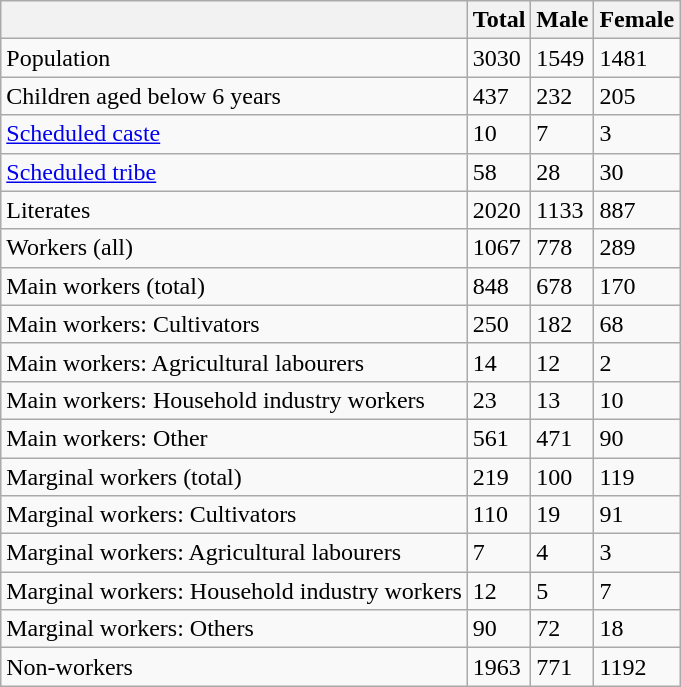<table class="wikitable sortable">
<tr>
<th></th>
<th>Total</th>
<th>Male</th>
<th>Female</th>
</tr>
<tr>
<td>Population</td>
<td>3030</td>
<td>1549</td>
<td>1481</td>
</tr>
<tr>
<td>Children aged below 6 years</td>
<td>437</td>
<td>232</td>
<td>205</td>
</tr>
<tr>
<td><a href='#'>Scheduled caste</a></td>
<td>10</td>
<td>7</td>
<td>3</td>
</tr>
<tr>
<td><a href='#'>Scheduled tribe</a></td>
<td>58</td>
<td>28</td>
<td>30</td>
</tr>
<tr>
<td>Literates</td>
<td>2020</td>
<td>1133</td>
<td>887</td>
</tr>
<tr>
<td>Workers (all)</td>
<td>1067</td>
<td>778</td>
<td>289</td>
</tr>
<tr>
<td>Main workers (total)</td>
<td>848</td>
<td>678</td>
<td>170</td>
</tr>
<tr>
<td>Main workers: Cultivators</td>
<td>250</td>
<td>182</td>
<td>68</td>
</tr>
<tr>
<td>Main workers: Agricultural labourers</td>
<td>14</td>
<td>12</td>
<td>2</td>
</tr>
<tr>
<td>Main workers: Household industry workers</td>
<td>23</td>
<td>13</td>
<td>10</td>
</tr>
<tr>
<td>Main workers: Other</td>
<td>561</td>
<td>471</td>
<td>90</td>
</tr>
<tr>
<td>Marginal workers (total)</td>
<td>219</td>
<td>100</td>
<td>119</td>
</tr>
<tr>
<td>Marginal workers: Cultivators</td>
<td>110</td>
<td>19</td>
<td>91</td>
</tr>
<tr>
<td>Marginal workers: Agricultural labourers</td>
<td>7</td>
<td>4</td>
<td>3</td>
</tr>
<tr>
<td>Marginal workers: Household industry workers</td>
<td>12</td>
<td>5</td>
<td>7</td>
</tr>
<tr>
<td>Marginal workers: Others</td>
<td>90</td>
<td>72</td>
<td>18</td>
</tr>
<tr>
<td>Non-workers</td>
<td>1963</td>
<td>771</td>
<td>1192</td>
</tr>
</table>
